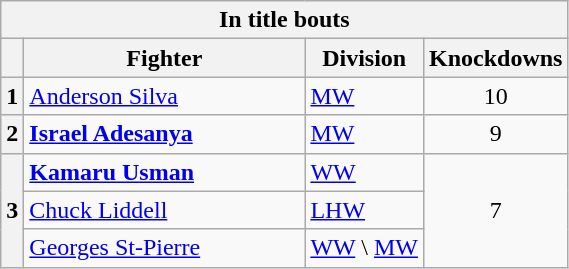<table class=wikitable>
<tr>
<th colspan=4>In title bouts</th>
</tr>
<tr>
<th></th>
<th width=180>Fighter</th>
<th>Division</th>
<th>Knockdowns</th>
</tr>
<tr>
<th>1</th>
<td> <a href='#'>Anderson Silva</a></td>
<td><a href='#'>MW</a></td>
<td align=center>10</td>
</tr>
<tr>
<th>2</th>
<td> <strong><a href='#'>Israel Adesanya</a></strong></td>
<td><a href='#'>MW</a></td>
<td align=center>9</td>
</tr>
<tr>
<th rowspan=3>3</th>
<td> <strong><a href='#'>Kamaru Usman</a></strong></td>
<td><a href='#'>WW</a></td>
<td align=center rowspan=3>7</td>
</tr>
<tr>
<td> <a href='#'>Chuck Liddell</a></td>
<td><a href='#'>LHW</a></td>
</tr>
<tr>
<td> <a href='#'>Georges St-Pierre</a></td>
<td><a href='#'>WW</a> \ <a href='#'>MW</a></td>
</tr>
</table>
